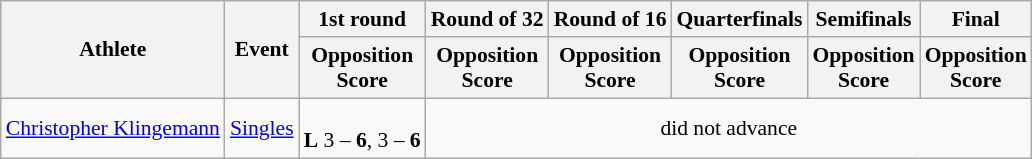<table class="wikitable" border="1" style="font-size:90%">
<tr>
<th rowspan=2>Athlete</th>
<th rowspan=2>Event</th>
<th>1st round</th>
<th>Round of 32</th>
<th>Round of 16</th>
<th>Quarterfinals</th>
<th>Semifinals</th>
<th>Final</th>
</tr>
<tr>
<th>Opposition<br>Score</th>
<th>Opposition<br>Score</th>
<th>Opposition<br>Score</th>
<th>Opposition<br>Score</th>
<th>Opposition<br>Score</th>
<th>Opposition<br>Score</th>
</tr>
<tr>
<td><a href='#'>Christopher Klingemann</a></td>
<td><a href='#'>Singles</a></td>
<td align=center><br><strong>L</strong> 3 – <strong>6</strong>, 3 – <strong>6</strong></td>
<td align="center" colspan="7">did not advance</td>
</tr>
</table>
